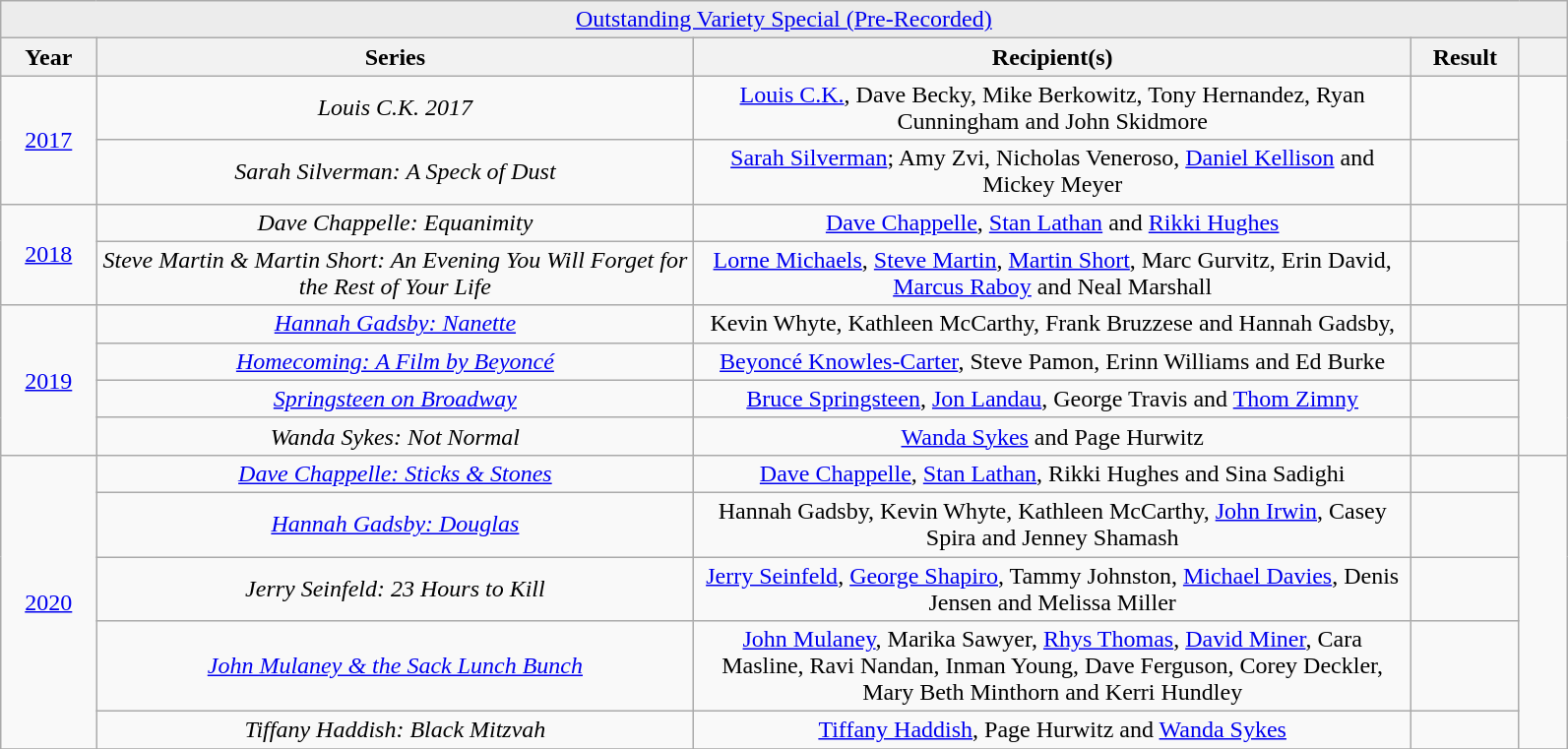<table class="wikitable plainrowheaders" style="font-size: 100%" width=84%>
<tr>
<td style="background: #ececec; color:grey; text-align:center;" colspan="10"><a href='#'>Outstanding Variety Special (Pre-Recorded)</a></td>
</tr>
<tr>
<th width="4%">Year</th>
<th width="25%">Series</th>
<th width="30%">Recipient(s)</th>
<th width="4%">Result</th>
<th width="2%"></th>
</tr>
<tr>
<td style="text-align:center;" rowspan="2"><a href='#'>2017</a></td>
<td style="text-align:center;"><em>Louis C.K. 2017</em></td>
<td style="text-align:center;"><a href='#'>Louis C.K.</a>, Dave Becky, Mike Berkowitz, Tony Hernandez, Ryan Cunningham and John Skidmore</td>
<td></td>
<td style="text-align:center;" rowspan="2"></td>
</tr>
<tr>
<td style="text-align:center;"><em>Sarah Silverman: A Speck of Dust</em></td>
<td style="text-align:center;"><a href='#'>Sarah Silverman</a>; Amy Zvi, Nicholas Veneroso, <a href='#'>Daniel Kellison</a> and Mickey Meyer</td>
<td></td>
</tr>
<tr>
<td style="text-align:center;" rowspan="2"><a href='#'>2018</a></td>
<td style="text-align:center;"><em>Dave Chappelle: Equanimity</em></td>
<td style="text-align:center;"><a href='#'>Dave Chappelle</a>, <a href='#'>Stan Lathan</a> and <a href='#'>Rikki Hughes</a></td>
<td></td>
<td style="text-align:center;" rowspan="2"></td>
</tr>
<tr>
<td style="text-align:center;"><em>Steve Martin & Martin Short: An Evening You Will Forget for the Rest of Your Life</em></td>
<td style="text-align:center;"><a href='#'>Lorne Michaels</a>, <a href='#'>Steve Martin</a>, <a href='#'>Martin Short</a>, Marc Gurvitz, Erin David, <a href='#'>Marcus Raboy</a> and Neal Marshall</td>
<td></td>
</tr>
<tr>
<td style="text-align:center;" rowspan="4"><a href='#'>2019</a></td>
<td style="text-align:center;"><em><a href='#'>Hannah Gadsby: Nanette</a></em></td>
<td style="text-align:center;">Kevin Whyte, Kathleen McCarthy, Frank Bruzzese and Hannah Gadsby,</td>
<td></td>
<td style="text-align:center;" rowspan="4"></td>
</tr>
<tr>
<td style="text-align:center;"><em><a href='#'>Homecoming: A Film by Beyoncé</a></em></td>
<td style="text-align:center;"><a href='#'>Beyoncé Knowles-Carter</a>, Steve Pamon, Erinn Williams and Ed Burke</td>
<td></td>
</tr>
<tr>
<td style="text-align:center;"><em><a href='#'>Springsteen on Broadway</a></em></td>
<td style="text-align:center;"><a href='#'>Bruce Springsteen</a>, <a href='#'>Jon Landau</a>, George Travis and <a href='#'>Thom Zimny</a></td>
<td></td>
</tr>
<tr>
<td style="text-align:center;"><em>Wanda Sykes: Not Normal</em></td>
<td style="text-align:center;"><a href='#'>Wanda Sykes</a> and Page Hurwitz</td>
<td></td>
</tr>
<tr>
<td style="text-align:center;" rowspan="5"><a href='#'>2020</a></td>
<td style="text-align:center;"><em><a href='#'>Dave Chappelle: Sticks & Stones</a></em></td>
<td style="text-align:center;"><a href='#'>Dave Chappelle</a>, <a href='#'>Stan Lathan</a>, Rikki Hughes and Sina Sadighi</td>
<td></td>
<td style="text-align:center;" rowspan="5"></td>
</tr>
<tr>
<td style="text-align:center;"><em><a href='#'>Hannah Gadsby: Douglas</a></em></td>
<td style="text-align:center;">Hannah Gadsby, Kevin Whyte, Kathleen McCarthy, <a href='#'>John Irwin</a>, Casey Spira and Jenney Shamash</td>
<td></td>
</tr>
<tr>
<td style="text-align:center;"><em>Jerry Seinfeld: 23 Hours to Kill</em></td>
<td style="text-align:center;"><a href='#'>Jerry Seinfeld</a>, <a href='#'>George Shapiro</a>, Tammy Johnston, <a href='#'>Michael Davies</a>, Denis Jensen and Melissa Miller</td>
<td></td>
</tr>
<tr>
<td style="text-align:center;"><em><a href='#'>John Mulaney & the Sack Lunch Bunch</a></em></td>
<td style="text-align:center;"><a href='#'>John Mulaney</a>, Marika Sawyer, <a href='#'>Rhys Thomas</a>, <a href='#'>David Miner</a>, Cara Masline, Ravi Nandan, Inman Young, Dave Ferguson, Corey Deckler, Mary Beth Minthorn and Kerri Hundley</td>
<td></td>
</tr>
<tr>
<td style="text-align:center;"><em>Tiffany Haddish: Black Mitzvah</em></td>
<td style="text-align:center;"><a href='#'>Tiffany Haddish</a>, Page Hurwitz and <a href='#'>Wanda Sykes</a></td>
<td></td>
</tr>
<tr>
</tr>
</table>
